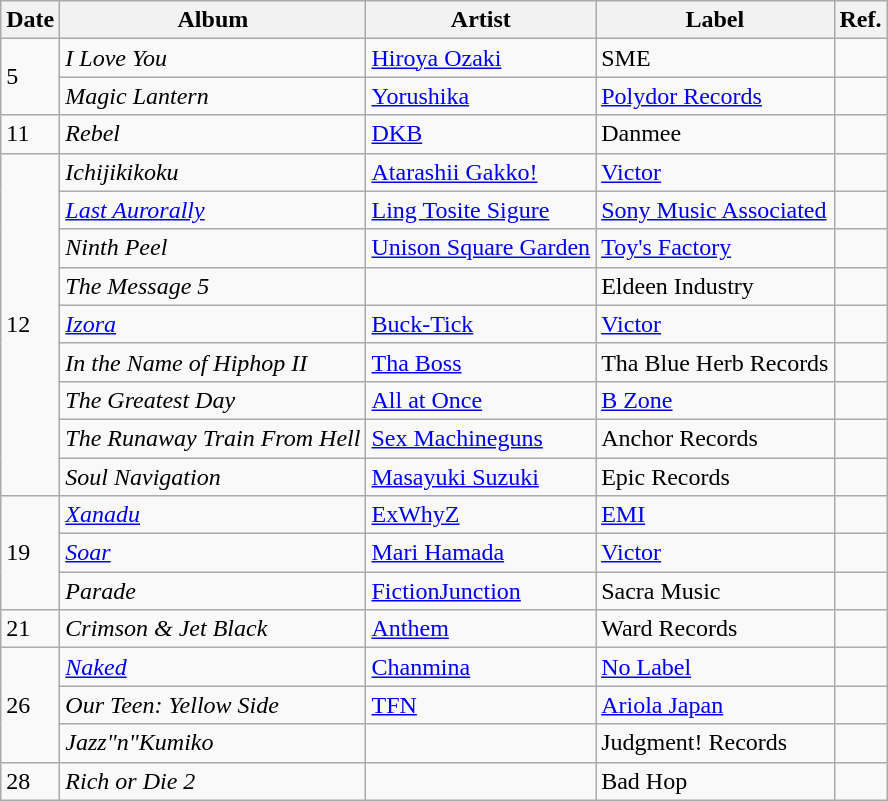<table class="wikitable">
<tr>
<th>Date</th>
<th>Album</th>
<th>Artist</th>
<th>Label</th>
<th>Ref.</th>
</tr>
<tr>
<td rowspan="2">5</td>
<td><em>I Love You</em></td>
<td><a href='#'>Hiroya Ozaki</a></td>
<td>SME</td>
<td></td>
</tr>
<tr>
<td><em>Magic Lantern</em></td>
<td><a href='#'>Yorushika</a></td>
<td><a href='#'>Polydor Records</a></td>
<td></td>
</tr>
<tr>
<td>11</td>
<td><em>Rebel</em></td>
<td><a href='#'>DKB</a></td>
<td>Danmee</td>
<td></td>
</tr>
<tr>
<td rowspan="9">12</td>
<td><em>Ichijikikoku</em></td>
<td><a href='#'>Atarashii Gakko!</a></td>
<td><a href='#'>Victor</a></td>
<td></td>
</tr>
<tr>
<td><em><a href='#'>Last Aurorally</a></em></td>
<td><a href='#'>Ling Tosite Sigure</a></td>
<td><a href='#'>Sony Music Associated</a></td>
<td></td>
</tr>
<tr>
<td><em>Ninth Peel</em></td>
<td><a href='#'>Unison Square Garden</a></td>
<td><a href='#'>Toy's Factory</a></td>
<td></td>
</tr>
<tr>
<td><em>The Message 5</em></td>
<td></td>
<td>Eldeen Industry</td>
<td></td>
</tr>
<tr>
<td><a href='#'><em>Izora</em></a></td>
<td><a href='#'>Buck-Tick</a></td>
<td><a href='#'>Victor</a></td>
<td></td>
</tr>
<tr>
<td><em>In the Name of Hiphop II</em></td>
<td><a href='#'>Tha Boss</a></td>
<td>Tha Blue Herb Records</td>
<td></td>
</tr>
<tr>
<td><em>The Greatest Day</em></td>
<td><a href='#'>All at Once</a></td>
<td><a href='#'>B Zone</a></td>
<td></td>
</tr>
<tr>
<td><em>The Runaway Train From Hell</em></td>
<td><a href='#'>Sex Machineguns</a></td>
<td>Anchor Records</td>
<td></td>
</tr>
<tr>
<td><em>Soul Navigation</em></td>
<td><a href='#'>Masayuki Suzuki</a></td>
<td>Epic Records</td>
<td></td>
</tr>
<tr>
<td rowspan="3">19</td>
<td><a href='#'><em>Xanadu</em></a></td>
<td><a href='#'>ExWhyZ</a></td>
<td><a href='#'>EMI</a></td>
<td></td>
</tr>
<tr>
<td><a href='#'><em>Soar</em></a></td>
<td><a href='#'>Mari Hamada</a></td>
<td><a href='#'>Victor</a></td>
<td></td>
</tr>
<tr>
<td><em>Parade</em></td>
<td><a href='#'>FictionJunction</a></td>
<td>Sacra Music</td>
<td></td>
</tr>
<tr>
<td>21</td>
<td><em>Crimson & Jet Black</em></td>
<td><a href='#'>Anthem</a></td>
<td>Ward Records</td>
<td></td>
</tr>
<tr>
<td rowspan="3">26</td>
<td><a href='#'><em>Naked</em></a></td>
<td><a href='#'>Chanmina</a></td>
<td><a href='#'>No Label</a></td>
<td></td>
</tr>
<tr>
<td><em>Our Teen: Yellow Side</em></td>
<td><a href='#'>TFN</a></td>
<td><a href='#'>Ariola Japan</a></td>
<td></td>
</tr>
<tr>
<td><em>Jazz"n"Kumiko</em></td>
<td></td>
<td>Judgment! Records</td>
<td></td>
</tr>
<tr>
<td>28</td>
<td><em>Rich or Die 2</em></td>
<td></td>
<td>Bad Hop</td>
<td></td>
</tr>
</table>
